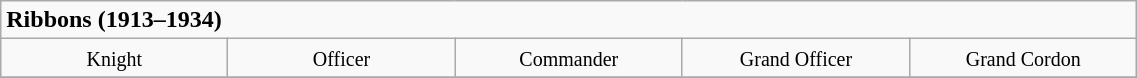<table align=center class=wikitable width=60%>
<tr>
<td colspan=5><strong>Ribbons (1913–1934)</strong></td>
</tr>
<tr>
<td width=20% valign=top align=center><small>Knight</small></td>
<td width=20% valign=top align=center><small>Officer</small></td>
<td width=20% valign=top align=center><small>Commander</small></td>
<td width=20% valign=top align=center><small>Grand Officer</small></td>
<td width=20% valign=top align=center><small>Grand Cordon</small></td>
</tr>
<tr>
</tr>
</table>
